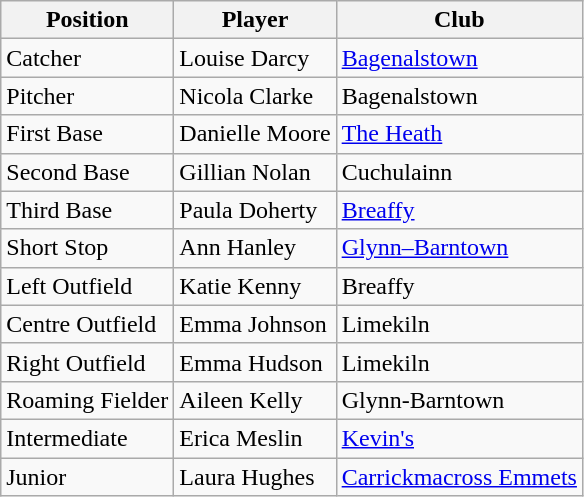<table class="wikitable">
<tr>
<th>Position</th>
<th>Player</th>
<th>Club</th>
</tr>
<tr>
<td>Catcher</td>
<td>Louise Darcy</td>
<td><a href='#'>Bagenalstown</a></td>
</tr>
<tr>
<td>Pitcher</td>
<td>Nicola Clarke</td>
<td>Bagenalstown</td>
</tr>
<tr>
<td>First Base</td>
<td>Danielle Moore</td>
<td><a href='#'>The Heath</a></td>
</tr>
<tr>
<td>Second Base</td>
<td>Gillian Nolan</td>
<td>Cuchulainn</td>
</tr>
<tr>
<td>Third Base</td>
<td>Paula Doherty</td>
<td><a href='#'>Breaffy</a></td>
</tr>
<tr>
<td>Short Stop</td>
<td>Ann Hanley</td>
<td><a href='#'>Glynn–Barntown</a></td>
</tr>
<tr>
<td>Left Outfield</td>
<td>Katie Kenny</td>
<td>Breaffy</td>
</tr>
<tr>
<td>Centre Outfield</td>
<td>Emma Johnson</td>
<td>Limekiln</td>
</tr>
<tr>
<td>Right Outfield</td>
<td>Emma Hudson</td>
<td>Limekiln</td>
</tr>
<tr>
<td>Roaming Fielder</td>
<td>Aileen Kelly</td>
<td>Glynn-Barntown</td>
</tr>
<tr>
<td>Intermediate</td>
<td>Erica Meslin</td>
<td><a href='#'>Kevin's</a></td>
</tr>
<tr>
<td>Junior</td>
<td>Laura Hughes</td>
<td><a href='#'>Carrickmacross Emmets</a></td>
</tr>
</table>
